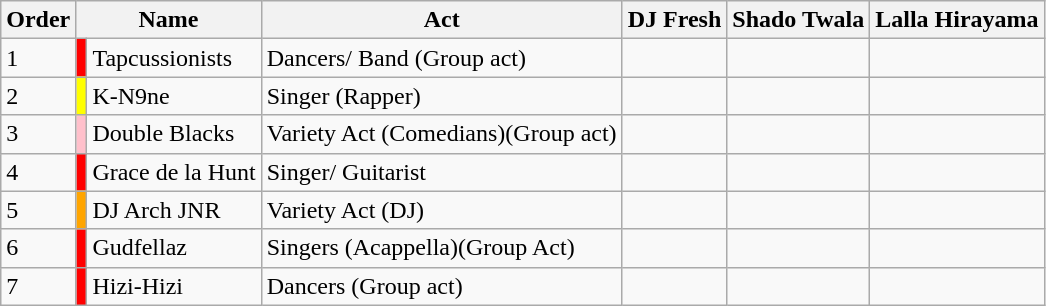<table class="wikitable sortable">
<tr>
<th>Order</th>
<th colspan="2">Name</th>
<th>Act</th>
<th>DJ Fresh</th>
<th>Shado Twala</th>
<th>Lalla Hirayama</th>
</tr>
<tr>
<td>1</td>
<td style="background:red"></td>
<td>Tapcussionists</td>
<td>Dancers/ Band (Group act)</td>
<td></td>
<td></td>
<td></td>
</tr>
<tr>
<td>2</td>
<td style="background:yellow"></td>
<td>K-N9ne</td>
<td>Singer (Rapper)</td>
<td></td>
<td></td>
<td></td>
</tr>
<tr>
<td>3</td>
<td style="background:pink"></td>
<td>Double Blacks</td>
<td>Variety Act (Comedians)(Group act)</td>
<td></td>
<td></td>
<td></td>
</tr>
<tr>
<td>4</td>
<td style="background:red"></td>
<td>Grace de la Hunt</td>
<td>Singer/ Guitarist</td>
<td></td>
<td></td>
<td></td>
</tr>
<tr>
<td>5</td>
<td style="background:orange"></td>
<td>DJ Arch JNR </td>
<td>Variety Act (DJ)</td>
<td></td>
<td></td>
<td></td>
</tr>
<tr>
<td>6</td>
<td style="background:red"></td>
<td>Gudfellaz</td>
<td>Singers (Acappella)(Group Act)</td>
<td></td>
<td></td>
<td></td>
</tr>
<tr>
<td>7</td>
<td style="background:red"></td>
<td>Hizi-Hizi</td>
<td>Dancers (Group act)</td>
<td></td>
<td></td>
<td></td>
</tr>
</table>
